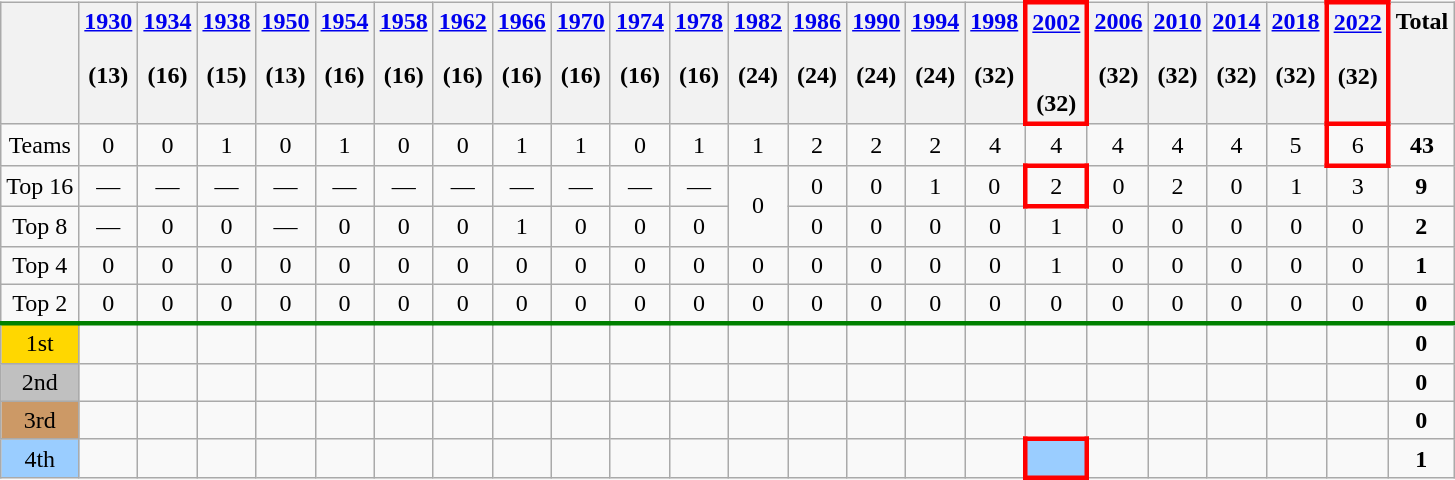<table class="wikitable" style="text-align: center">
<tr valign=top>
<th></th>
<th><a href='#'>1930</a><br> <br> (13)</th>
<th><a href='#'>1934</a><br> <br> (16)</th>
<th><a href='#'>1938</a><br> <br> (15)</th>
<th><a href='#'>1950</a><br> <br> (13)</th>
<th><a href='#'>1954</a><br> <br> (16)</th>
<th><a href='#'>1958</a><br> <br> (16)</th>
<th><a href='#'>1962</a><br> <br> (16)</th>
<th><a href='#'>1966</a><br> <br> (16)</th>
<th><a href='#'>1970</a><br> <br> (16)</th>
<th><a href='#'>1974</a><br> <br> (16)</th>
<th><a href='#'>1978</a><br> <br> (16)</th>
<th><a href='#'>1982</a><br> <br> (24)</th>
<th><a href='#'>1986</a><br> <br> (24)</th>
<th><a href='#'>1990</a><br> <br> (24)</th>
<th><a href='#'>1994</a><br> <br> (24)</th>
<th><a href='#'>1998</a><br> <br> (32)</th>
<th style="border:3px solid red"><a href='#'>2002</a><br> <br><br> (32)</th>
<th><a href='#'>2006</a><br> <br> (32)</th>
<th><a href='#'>2010</a><br> <br> (32)</th>
<th><a href='#'>2014</a><br> <br> (32)</th>
<th><a href='#'>2018</a><br> <br> (32)</th>
<th style="border:3px solid red"><a href='#'>2022</a><br> <br> (32)</th>
<th>Total</th>
</tr>
<tr>
<td>Teams</td>
<td>0</td>
<td>0</td>
<td>1</td>
<td>0</td>
<td>1</td>
<td>0</td>
<td>0</td>
<td>1</td>
<td>1</td>
<td>0</td>
<td>1</td>
<td>1</td>
<td>2</td>
<td>2</td>
<td>2</td>
<td>4</td>
<td>4</td>
<td>4</td>
<td>4</td>
<td>4</td>
<td>5</td>
<td style="border:3px solid red">6</td>
<td><strong>43</strong></td>
</tr>
<tr>
<td>Top 16</td>
<td>—</td>
<td>—</td>
<td>—</td>
<td>—</td>
<td>—</td>
<td>—</td>
<td>—</td>
<td>—</td>
<td>—</td>
<td>—</td>
<td>—</td>
<td rowspan=2>0</td>
<td>0</td>
<td>0</td>
<td>1</td>
<td>0</td>
<td style="border:3px solid red">2</td>
<td>0</td>
<td>2</td>
<td>0</td>
<td>1</td>
<td>3</td>
<td><strong>9</strong></td>
</tr>
<tr>
<td>Top 8</td>
<td>—</td>
<td>0</td>
<td>0</td>
<td>—</td>
<td>0</td>
<td>0</td>
<td>0</td>
<td>1</td>
<td>0</td>
<td>0</td>
<td>0</td>
<td>0</td>
<td>0</td>
<td>0</td>
<td>0</td>
<td>1</td>
<td>0</td>
<td>0</td>
<td>0</td>
<td>0</td>
<td>0</td>
<td><strong>2</strong></td>
</tr>
<tr>
<td>Top 4</td>
<td>0</td>
<td>0</td>
<td>0</td>
<td>0</td>
<td>0</td>
<td>0</td>
<td>0</td>
<td>0</td>
<td>0</td>
<td>0</td>
<td>0</td>
<td>0</td>
<td>0</td>
<td>0</td>
<td>0</td>
<td>0</td>
<td>1</td>
<td>0</td>
<td>0</td>
<td>0</td>
<td>0</td>
<td>0</td>
<td><strong>1</strong></td>
</tr>
<tr>
<td>Top 2</td>
<td>0</td>
<td>0</td>
<td>0</td>
<td>0</td>
<td>0</td>
<td>0</td>
<td>0</td>
<td>0</td>
<td>0</td>
<td>0</td>
<td>0</td>
<td>0</td>
<td>0</td>
<td>0</td>
<td>0</td>
<td>0</td>
<td>0</td>
<td>0</td>
<td>0</td>
<td>0</td>
<td>0</td>
<td>0</td>
<td><strong>0</strong></td>
</tr>
<tr style="border-top:3px solid green;">
<td bgcolor=gold>1st</td>
<td></td>
<td></td>
<td></td>
<td></td>
<td></td>
<td></td>
<td></td>
<td></td>
<td></td>
<td></td>
<td></td>
<td></td>
<td></td>
<td></td>
<td></td>
<td></td>
<td></td>
<td></td>
<td></td>
<td></td>
<td></td>
<td></td>
<td><strong>0</strong></td>
</tr>
<tr>
<td bgcolor=silver>2nd</td>
<td></td>
<td></td>
<td></td>
<td></td>
<td></td>
<td></td>
<td></td>
<td></td>
<td></td>
<td></td>
<td></td>
<td></td>
<td></td>
<td></td>
<td></td>
<td></td>
<td></td>
<td></td>
<td></td>
<td></td>
<td></td>
<td></td>
<td><strong>0</strong></td>
</tr>
<tr>
<td bgcolor=#cc9966>3rd</td>
<td></td>
<td></td>
<td></td>
<td></td>
<td></td>
<td></td>
<td></td>
<td></td>
<td></td>
<td></td>
<td></td>
<td></td>
<td></td>
<td></td>
<td></td>
<td></td>
<td></td>
<td></td>
<td></td>
<td></td>
<td></td>
<td></td>
<td><strong>0</strong></td>
</tr>
<tr>
<td bgcolor=#9acdff>4th</td>
<td></td>
<td></td>
<td></td>
<td></td>
<td></td>
<td></td>
<td></td>
<td></td>
<td></td>
<td></td>
<td></td>
<td></td>
<td></td>
<td></td>
<td></td>
<td></td>
<td style="border:3px solid red"  bgcolor=#9acdff></td>
<td></td>
<td></td>
<td></td>
<td></td>
<td></td>
<td><strong>1</strong></td>
</tr>
</table>
